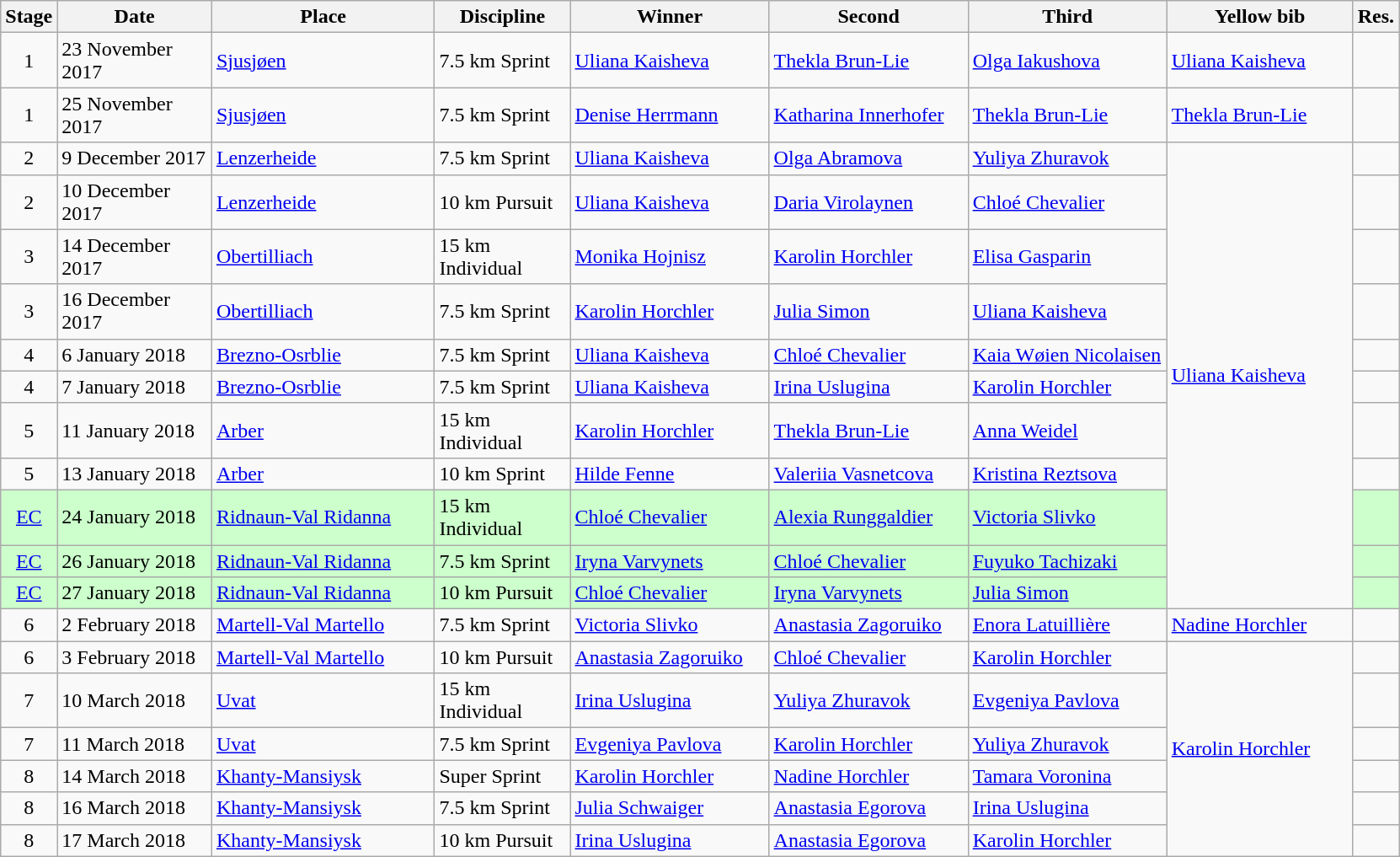<table class="wikitable">
<tr>
<th width="30">Stage</th>
<th width="115">Date</th>
<th width="169">Place</th>
<th width="100">Discipline</th>
<th width="150">Winner</th>
<th width="150">Second</th>
<th width="150">Third</th>
<th width="140">Yellow bib <br> </th>
<th width="10">Res.</th>
</tr>
<tr>
<td align=center>1</td>
<td>23 November 2017</td>
<td> <a href='#'>Sjusjøen</a></td>
<td>7.5 km Sprint</td>
<td> <a href='#'>Uliana Kaisheva</a></td>
<td> <a href='#'>Thekla Brun-Lie</a></td>
<td> <a href='#'>Olga Iakushova</a></td>
<td> <a href='#'>Uliana Kaisheva</a></td>
<td></td>
</tr>
<tr>
<td align=center>1</td>
<td>25 November 2017</td>
<td> <a href='#'>Sjusjøen</a></td>
<td>7.5 km Sprint</td>
<td> <a href='#'>Denise Herrmann</a></td>
<td> <a href='#'>Katharina Innerhofer</a></td>
<td> <a href='#'>Thekla Brun-Lie</a></td>
<td> <a href='#'>Thekla Brun-Lie</a></td>
<td></td>
</tr>
<tr>
<td align=center>2</td>
<td>9 December 2017</td>
<td> <a href='#'>Lenzerheide</a></td>
<td>7.5 km Sprint</td>
<td> <a href='#'>Uliana Kaisheva</a></td>
<td> <a href='#'>Olga Abramova</a></td>
<td> <a href='#'>Yuliya Zhuravok</a></td>
<td rowspan=11> <a href='#'>Uliana Kaisheva</a></td>
<td></td>
</tr>
<tr>
<td align=center>2</td>
<td>10 December 2017</td>
<td> <a href='#'>Lenzerheide</a></td>
<td>10 km Pursuit</td>
<td> <a href='#'>Uliana Kaisheva</a></td>
<td> <a href='#'>Daria Virolaynen</a></td>
<td> <a href='#'>Chloé Chevalier</a></td>
<td></td>
</tr>
<tr>
<td align=center>3</td>
<td>14 December 2017</td>
<td> <a href='#'>Obertilliach</a></td>
<td>15 km Individual</td>
<td> <a href='#'>Monika Hojnisz</a></td>
<td> <a href='#'>Karolin Horchler</a></td>
<td> <a href='#'>Elisa Gasparin</a></td>
<td></td>
</tr>
<tr>
<td align=center>3</td>
<td>16 December 2017</td>
<td> <a href='#'>Obertilliach</a></td>
<td>7.5 km Sprint</td>
<td> <a href='#'>Karolin Horchler</a></td>
<td> <a href='#'>Julia Simon</a></td>
<td> <a href='#'>Uliana Kaisheva</a></td>
<td></td>
</tr>
<tr>
<td align=center>4</td>
<td>6 January 2018</td>
<td> <a href='#'>Brezno-Osrblie</a></td>
<td>7.5 km Sprint</td>
<td> <a href='#'>Uliana Kaisheva</a></td>
<td> <a href='#'>Chloé Chevalier</a></td>
<td> <a href='#'>Kaia Wøien Nicolaisen</a></td>
<td></td>
</tr>
<tr>
<td align=center>4</td>
<td>7 January 2018</td>
<td> <a href='#'>Brezno-Osrblie</a></td>
<td>7.5 km Sprint</td>
<td> <a href='#'>Uliana Kaisheva</a></td>
<td> <a href='#'>Irina Uslugina</a></td>
<td> <a href='#'>Karolin Horchler</a></td>
<td></td>
</tr>
<tr>
<td align=center>5</td>
<td>11 January 2018</td>
<td> <a href='#'>Arber</a></td>
<td>15 km Individual</td>
<td> <a href='#'>Karolin Horchler</a></td>
<td> <a href='#'>Thekla Brun-Lie</a></td>
<td> <a href='#'>Anna Weidel</a></td>
<td></td>
</tr>
<tr>
<td align=center>5</td>
<td>13 January 2018</td>
<td> <a href='#'>Arber</a></td>
<td>10 km Sprint</td>
<td> <a href='#'>Hilde Fenne</a></td>
<td> <a href='#'>Valeriia Vasnetcova</a></td>
<td> <a href='#'>Kristina Reztsova</a></td>
<td></td>
</tr>
<tr style="background:#CCFFCC">
<td align=center><a href='#'>EC</a></td>
<td>24 January 2018</td>
<td> <a href='#'>Ridnaun-Val Ridanna</a></td>
<td>15 km Individual</td>
<td> <a href='#'>Chloé Chevalier</a></td>
<td> <a href='#'>Alexia Runggaldier</a></td>
<td> <a href='#'>Victoria Slivko</a></td>
<td></td>
</tr>
<tr style="background:#CCFFCC">
<td align=center><a href='#'>EC</a></td>
<td>26 January 2018</td>
<td> <a href='#'>Ridnaun-Val Ridanna</a></td>
<td>7.5 km Sprint</td>
<td> <a href='#'>Iryna Varvynets</a></td>
<td> <a href='#'>Chloé Chevalier</a></td>
<td> <a href='#'>Fuyuko Tachizaki</a></td>
<td></td>
</tr>
<tr style="background:#CCFFCC">
<td align=center><a href='#'>EC</a></td>
<td>27 January 2018</td>
<td> <a href='#'>Ridnaun-Val Ridanna</a></td>
<td>10 km Pursuit</td>
<td> <a href='#'>Chloé Chevalier</a></td>
<td> <a href='#'>Iryna Varvynets</a></td>
<td> <a href='#'>Julia Simon</a></td>
<td></td>
</tr>
<tr>
<td align=center>6</td>
<td>2 February 2018</td>
<td> <a href='#'>Martell-Val Martello</a></td>
<td>7.5 km Sprint</td>
<td> <a href='#'>Victoria Slivko</a></td>
<td> <a href='#'>Anastasia Zagoruiko</a></td>
<td> <a href='#'>Enora Latuillière</a></td>
<td> <a href='#'>Nadine Horchler</a></td>
<td></td>
</tr>
<tr>
<td align=center>6</td>
<td>3 February 2018</td>
<td> <a href='#'>Martell-Val Martello</a></td>
<td>10 km Pursuit</td>
<td> <a href='#'>Anastasia Zagoruiko</a></td>
<td> <a href='#'>Chloé Chevalier</a></td>
<td> <a href='#'>Karolin Horchler</a></td>
<td rowspan="6"> <a href='#'>Karolin Horchler</a></td>
<td></td>
</tr>
<tr>
<td align=center>7</td>
<td>10 March 2018</td>
<td> <a href='#'>Uvat</a></td>
<td>15 km Individual</td>
<td> <a href='#'>Irina Uslugina</a></td>
<td> <a href='#'>Yuliya Zhuravok</a></td>
<td> <a href='#'>Evgeniya Pavlova</a></td>
<td></td>
</tr>
<tr>
<td align=center>7</td>
<td>11 March 2018</td>
<td> <a href='#'>Uvat</a></td>
<td>7.5 km Sprint</td>
<td> <a href='#'>Evgeniya Pavlova</a></td>
<td> <a href='#'>Karolin Horchler</a></td>
<td> <a href='#'>Yuliya Zhuravok</a></td>
<td></td>
</tr>
<tr>
<td align=center>8</td>
<td>14 March 2018</td>
<td> <a href='#'>Khanty-Mansiysk</a></td>
<td>Super Sprint</td>
<td> <a href='#'>Karolin Horchler</a></td>
<td> <a href='#'>Nadine Horchler</a></td>
<td> <a href='#'>Tamara Voronina</a></td>
<td></td>
</tr>
<tr>
<td align=center>8</td>
<td>16 March 2018</td>
<td> <a href='#'>Khanty-Mansiysk</a></td>
<td>7.5 km Sprint</td>
<td> <a href='#'>Julia Schwaiger</a></td>
<td> <a href='#'>Anastasia Egorova</a></td>
<td> <a href='#'>Irina Uslugina</a></td>
<td></td>
</tr>
<tr>
<td align=center>8</td>
<td>17 March 2018</td>
<td> <a href='#'>Khanty-Mansiysk</a></td>
<td>10 km Pursuit</td>
<td> <a href='#'>Irina Uslugina</a></td>
<td> <a href='#'>Anastasia Egorova</a></td>
<td> <a href='#'>Karolin Horchler</a></td>
<td></td>
</tr>
</table>
